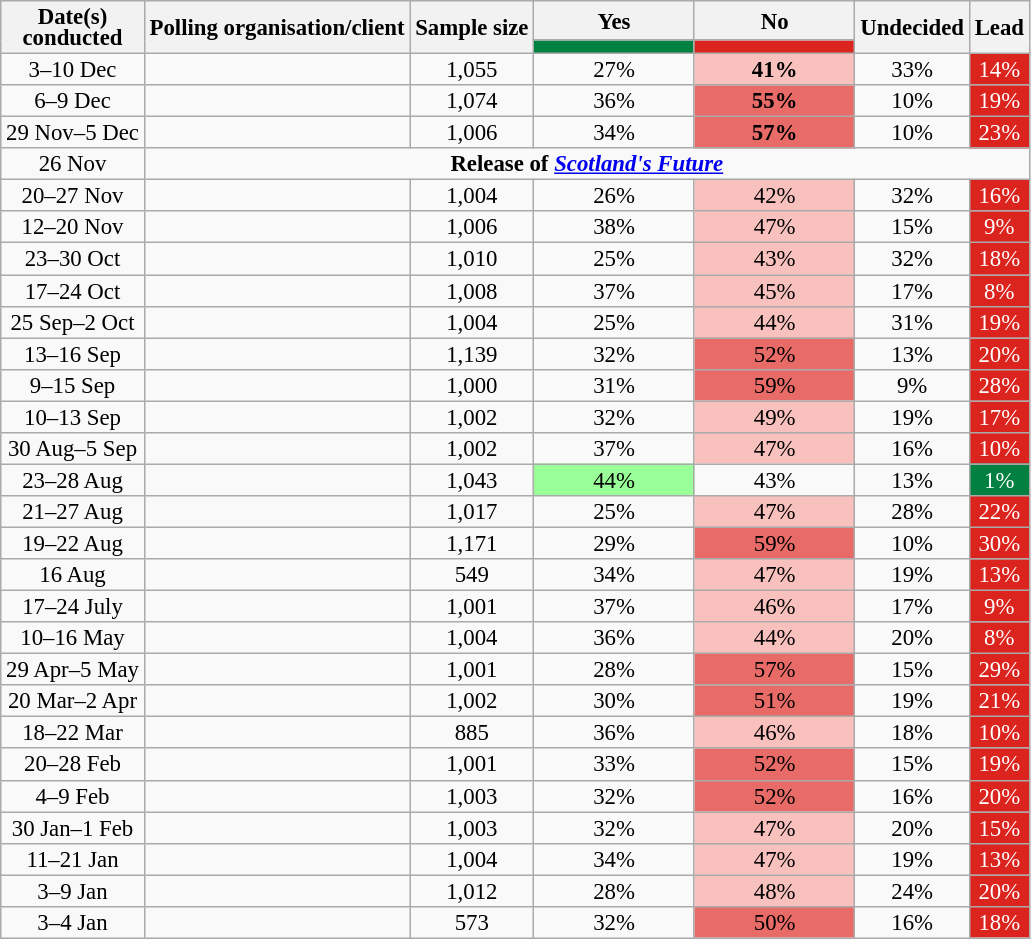<table class="wikitable sortable" style="text-align: center; line-height: 14px; font-size: 95%;">
<tr>
<th rowspan="2">Date(s)<br>conducted</th>
<th rowspan="2">Polling organisation/client</th>
<th rowspan="2">Sample size</th>
<th>Yes</th>
<th>No</th>
<th rowspan="2">Undecided</th>
<th rowspan="2">Lead</th>
</tr>
<tr>
<th class="unsortable" style="background: rgb(0, 129, 66); width: 100px; color: white;"></th>
<th class="unsortable" style="background: rgb(220, 36, 31); width: 100px; color: white;"></th>
</tr>
<tr>
<td data-sort-value="2013-12-10">3–10 Dec</td>
<td></td>
<td>1,055</td>
<td>27%</td>
<td style="background: rgb(248, 193, 190);"><strong>41%</strong></td>
<td>33%</td>
<td style="background: rgb(220, 36, 31); color: white;">14%</td>
</tr>
<tr>
<td data-sort-value="2013-12-09">6–9 Dec</td>
<td></td>
<td>1,074</td>
<td>36%</td>
<td style="background: rgb(233, 107, 103);"><strong>55%</strong></td>
<td>10%</td>
<td style="background: rgb(220, 36, 31); color: white;">19%</td>
</tr>
<tr>
<td data-sort-value="2013-12-05">29 Nov–5 Dec</td>
<td></td>
<td>1,006</td>
<td>34%</td>
<td style="background: rgb(233, 107, 103);"><strong>57%</strong></td>
<td>10%</td>
<td style="background: rgb(220, 36, 31); color: white;">23%</td>
</tr>
<tr>
<td data-sort-value="2013-11-26">26 Nov</td>
<td colspan="8"><strong>Release of <em><a href='#'>Scotland's Future</a><strong><em></td>
</tr>
<tr>
<td data-sort-value="2013-11-27">20–27 Nov</td>
<td></td>
<td>1,004</td>
<td>26%</td>
<td style="background: rgb(248, 193, 190);"></strong>42%<strong></td>
<td>32%</td>
<td style="background: rgb(220, 36, 31); color: white;">16%</td>
</tr>
<tr>
<td data-sort-value="2013-11-20">12–20 Nov</td>
<td></td>
<td>1,006</td>
<td>38%</td>
<td style="background: rgb(248, 193, 190);"></strong>47%<strong></td>
<td>15%</td>
<td style="background: rgb(220, 36, 31); color: white;">9%</td>
</tr>
<tr>
<td data-sort-value="2013-10-30">23–30 Oct</td>
<td> </td>
<td>1,010</td>
<td>25%</td>
<td style="background: rgb(248, 193, 190);"></strong>43%<strong></td>
<td>32%</td>
<td style="background: rgb(220, 36, 31); color: white;">18%</td>
</tr>
<tr>
<td data-sort-value="2013-10-24">17–24 Oct</td>
<td></td>
<td>1,008</td>
<td>37%</td>
<td style="background: rgb(248, 193, 190);"></strong>45%<strong></td>
<td>17%</td>
<td style="background: rgb(220, 36, 31); color: white;">8%</td>
</tr>
<tr>
<td data-sort-value="2013-10-02">25 Sep–2 Oct</td>
<td> </td>
<td>1,004</td>
<td>25%</td>
<td style="background: rgb(248, 193, 190);"></strong>44%<strong></td>
<td>31%</td>
<td style="background: rgb(220, 36, 31); color: white;">19%</td>
</tr>
<tr>
<td data-sort-value="2013-09-16">13–16 Sep</td>
<td></td>
<td>1,139</td>
<td>32%</td>
<td style="background: rgb(233, 107, 103);"></strong>52%<strong></td>
<td>13%</td>
<td style="background: rgb(220, 36, 31); color: white;">20%</td>
</tr>
<tr>
<td data-sort-value="2013-09-15">9–15 Sep</td>
<td></td>
<td>1,000</td>
<td>31%</td>
<td style="background: rgb(233, 107, 103);"></strong>59%<strong></td>
<td>9%</td>
<td style="background: rgb(220, 36, 31); color: white;">28%</td>
</tr>
<tr>
<td data-sort-value="2013-09-13">10–13 Sep</td>
<td></td>
<td>1,002</td>
<td>32%</td>
<td style="background: rgb(248, 193, 190);"></strong>49%<strong></td>
<td>19%</td>
<td style="background: rgb(220, 36, 31); color: white;">17%</td>
</tr>
<tr>
<td data-sort-value="2013-09-05">30 Aug–5 Sep</td>
<td></td>
<td>1,002</td>
<td>37%</td>
<td style="background: rgb(248, 193, 190);"></strong>47%<strong></td>
<td>16%</td>
<td style="background: rgb(220, 36, 31); color: white;">10%</td>
</tr>
<tr>
<td data-sort-value="2013-08-28">23–28 Aug</td>
<td></td>
<td>1,043</td>
<td style="background: rgb(153, 255, 153);"></strong>44%<strong></td>
<td>43%</td>
<td>13%</td>
<td style="background: rgb(0, 129, 66); color: white;">1%</td>
</tr>
<tr>
<td data-sort-value="2013-08-27">21–27 Aug</td>
<td></td>
<td>1,017</td>
<td>25%</td>
<td style="background: rgb(248, 193, 190);"></strong>47%<strong></td>
<td>28%</td>
<td style="background: rgb(220, 36, 31); color: white;">22%</td>
</tr>
<tr>
<td data-sort-value="2013-08-22">19–22 Aug</td>
<td></td>
<td>1,171</td>
<td>29%</td>
<td style="background: rgb(233, 107, 103);"></strong>59%<strong></td>
<td>10%</td>
<td style="background: rgb(220, 36, 31); color: white;">30%</td>
</tr>
<tr>
<td data-sort-value="2013-08-16">16 Aug</td>
<td></td>
<td>549</td>
<td>34%</td>
<td style="background: rgb(248, 193, 190);"></strong>47%<strong></td>
<td>19%</td>
<td style="background: rgb(220, 36, 31); color: white;">13%</td>
</tr>
<tr>
<td data-sort-value="2013-07-24">17–24 July</td>
<td></td>
<td>1,001</td>
<td>37%</td>
<td style="background: rgb(248, 193, 190);"></strong>46%<strong></td>
<td>17%</td>
<td style="background: rgb(220, 36, 31); color: white;">9%</td>
</tr>
<tr>
<td data-sort-value="2013-05-16">10–16 May</td>
<td></td>
<td>1,004</td>
<td>36%</td>
<td style="background: rgb(248, 193, 190);"></strong>44%<strong></td>
<td>20%</td>
<td style="background: rgb(220, 36, 31); color: white;">8%</td>
</tr>
<tr>
<td data-sort-value="2013-05-05">29 Apr–5 May</td>
<td></td>
<td>1,001</td>
<td>28%</td>
<td style="background: rgb(233, 107, 103);"></strong>57%<strong></td>
<td>15%</td>
<td style="background: rgb(220, 36, 31); color: white;">29%</td>
</tr>
<tr>
<td data-sort-value="2013-04-02">20 Mar–2 Apr</td>
<td></td>
<td>1,002</td>
<td>30%</td>
<td style="background: rgb(233, 107, 103);"></strong>51%<strong></td>
<td>19%</td>
<td style="background: rgb(220, 36, 31); color: white;">21%</td>
</tr>
<tr>
<td data-sort-value="2013-03-22">18–22 Mar</td>
<td></td>
<td>885</td>
<td>36%</td>
<td style="background: rgb(248, 193, 190);"></strong>46%<strong></td>
<td>18%</td>
<td style="background: rgb(220, 36, 31); color: white;">10%</td>
</tr>
<tr>
<td data-sort-value="2013-02-28">20–28 Feb</td>
<td></td>
<td>1,001</td>
<td>33%</td>
<td style="background: rgb(233, 107, 103);"></strong>52%<strong></td>
<td>15%</td>
<td style="background: rgb(220, 36, 31); color: white;">19%</td>
</tr>
<tr>
<td data-sort-value="2013-02-09">4–9 Feb</td>
<td></td>
<td>1,003</td>
<td>32%</td>
<td style="background: rgb(233, 107, 103);"></strong>52%<strong></td>
<td>16%</td>
<td style="background: rgb(220, 36, 31); color: white;">20%</td>
</tr>
<tr>
<td data-sort-value="2013-02-01">30 Jan–1 Feb</td>
<td></td>
<td>1,003</td>
<td>32%</td>
<td style="background: rgb(248, 193, 190);"></strong>47%<strong></td>
<td>20%</td>
<td style="background: rgb(220, 36, 31); color: white;">15%</td>
</tr>
<tr>
<td data-sort-value="2013-01-21">11–21 Jan</td>
<td></td>
<td>1,004</td>
<td>34%</td>
<td style="background: rgb(248, 193, 190);"></strong>47%<strong></td>
<td>19%</td>
<td style="background: rgb(220, 36, 31); color: white;">13%</td>
</tr>
<tr>
<td data-sort-value="2013-01-09">3–9 Jan</td>
<td></td>
<td>1,012</td>
<td>28%</td>
<td style="background: rgb(248, 193, 190);"></strong>48%<strong></td>
<td>24%</td>
<td style="background: rgb(220, 36, 31); color: white;">20%</td>
</tr>
<tr>
<td data-sort-value="2013-01-04">3–4 Jan</td>
<td></td>
<td>573</td>
<td>32%</td>
<td style="background: rgb(233, 107, 103);"></strong>50%<strong></td>
<td>16%</td>
<td style="background: rgb(220, 36, 31); color: white;">18%</td>
</tr>
</table>
